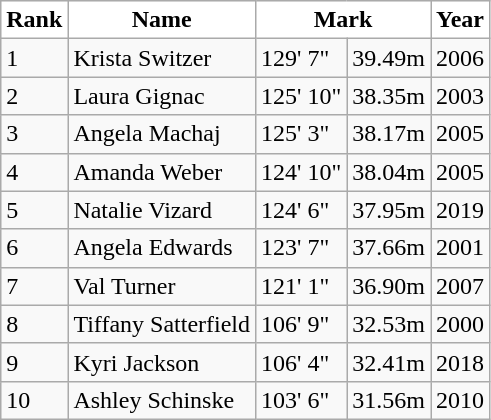<table class="wikitable">
<tr>
<th style="background:white">Rank</th>
<th style="background:white">Name</th>
<th colspan="2" style="background:white">Mark</th>
<th style="background:white">Year</th>
</tr>
<tr>
<td>1</td>
<td>Krista Switzer</td>
<td>129' 7"</td>
<td>39.49m</td>
<td>2006</td>
</tr>
<tr>
<td>2</td>
<td>Laura Gignac</td>
<td>125' 10"</td>
<td>38.35m</td>
<td>2003</td>
</tr>
<tr>
<td>3</td>
<td>Angela Machaj</td>
<td>125' 3"</td>
<td>38.17m</td>
<td>2005</td>
</tr>
<tr>
<td>4</td>
<td>Amanda Weber</td>
<td>124' 10"</td>
<td>38.04m</td>
<td>2005</td>
</tr>
<tr>
<td>5</td>
<td>Natalie Vizard</td>
<td>124' 6"</td>
<td>37.95m</td>
<td>2019</td>
</tr>
<tr>
<td>6</td>
<td>Angela Edwards</td>
<td>123' 7"</td>
<td>37.66m</td>
<td>2001</td>
</tr>
<tr>
<td>7</td>
<td>Val Turner</td>
<td>121' 1"</td>
<td>36.90m</td>
<td>2007</td>
</tr>
<tr>
<td>8</td>
<td>Tiffany Satterfield</td>
<td>106' 9"</td>
<td>32.53m</td>
<td>2000</td>
</tr>
<tr>
<td>9</td>
<td>Kyri Jackson</td>
<td>106' 4"</td>
<td>32.41m</td>
<td>2018</td>
</tr>
<tr>
<td>10</td>
<td>Ashley Schinske</td>
<td>103' 6"</td>
<td>31.56m</td>
<td>2010</td>
</tr>
</table>
